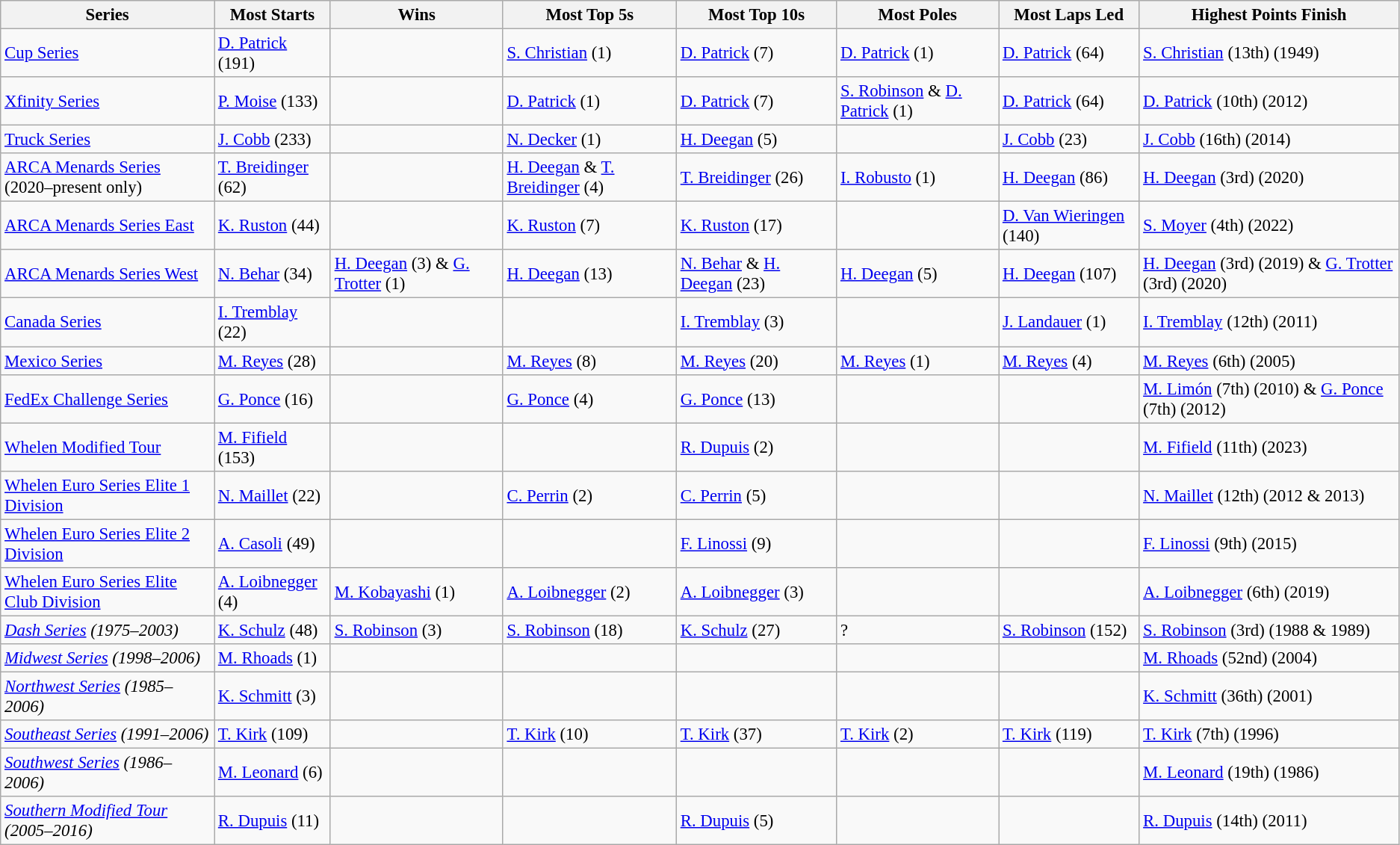<table class="wikitable sortable" style="font-size: 95%;">
<tr>
<th>Series</th>
<th>Most Starts</th>
<th>Wins</th>
<th>Most Top 5s</th>
<th>Most Top 10s</th>
<th>Most Poles</th>
<th>Most Laps Led</th>
<th>Highest Points Finish</th>
</tr>
<tr>
<td><a href='#'>Cup Series</a></td>
<td data-sort-value=191><a href='#'>D. Patrick</a> (191)</td>
<td></td>
<td data-sort-value=1><a href='#'>S. Christian</a> (1)</td>
<td data-sort-value=7><a href='#'>D. Patrick</a> (7)</td>
<td data-sort-value=1><a href='#'>D. Patrick</a> (1)</td>
<td data-sort-value=64><a href='#'>D. Patrick</a> (64)</td>
<td data-sort-value=13><a href='#'>S. Christian</a> (13th) (1949)</td>
</tr>
<tr>
<td><a href='#'>Xfinity Series</a></td>
<td data-sort-value=133><a href='#'>P. Moise</a> (133)</td>
<td></td>
<td data-sort-value=1><a href='#'>D. Patrick</a> (1)</td>
<td data-sort-value=7><a href='#'>D. Patrick</a> (7)</td>
<td data-sort-value=1><a href='#'>S. Robinson</a> & <a href='#'>D. Patrick</a> (1)</td>
<td data-sort-value=64><a href='#'>D. Patrick</a> (64)</td>
<td data-sort-value=10><a href='#'>D. Patrick</a> (10th) (2012)</td>
</tr>
<tr>
<td><a href='#'>Truck Series</a></td>
<td data-sort-value=233><a href='#'>J. Cobb</a> (233)</td>
<td></td>
<td data-sort-value=1><a href='#'>N. Decker</a> (1)</td>
<td data-sort-value=5><a href='#'>H. Deegan</a> (5)</td>
<td></td>
<td data-sort-value=23><a href='#'>J. Cobb</a> (23)</td>
<td data-sort-value=16><a href='#'>J. Cobb</a> (16th) (2014)</td>
</tr>
<tr>
<td><a href='#'>ARCA Menards Series</a> <br> (2020–present only)</td>
<td data-sort-value=52><a href='#'>T. Breidinger</a> (62)</td>
<td></td>
<td data-sort-value=4><a href='#'>H. Deegan</a> & <a href='#'>T. Breidinger</a> (4)</td>
<td data-sort-value=21><a href='#'>T. Breidinger</a> (26)</td>
<td data-sort-value=1><a href='#'>I. Robusto</a> (1)</td>
<td data-sort-value=86><a href='#'>H. Deegan</a> (86)</td>
<td data-sort-value=3><a href='#'>H. Deegan</a> (3rd) (2020)</td>
</tr>
<tr>
<td><a href='#'>ARCA Menards Series East</a></td>
<td data-sort-value=44><a href='#'>K. Ruston</a> (44)</td>
<td></td>
<td data-sort-value=7><a href='#'>K. Ruston</a> (7)</td>
<td data-sort-value=17><a href='#'>K. Ruston</a> (17)</td>
<td></td>
<td data-sort-value=140><a href='#'>D. Van Wieringen</a> (140)</td>
<td data-sort-value=4><a href='#'>S. Moyer</a> (4th) (2022)</td>
</tr>
<tr>
<td><a href='#'>ARCA Menards Series West</a></td>
<td data-sort-value=34><a href='#'>N. Behar</a> (34)</td>
<td data-sort-value=3><a href='#'>H. Deegan</a> (3) & <a href='#'>G. Trotter</a> (1)</td>
<td data-sort-value=13><a href='#'>H. Deegan</a> (13)</td>
<td data-sort-value=23><a href='#'>N. Behar</a> & <a href='#'>H. Deegan</a> (23)</td>
<td data-sort-value=5><a href='#'>H. Deegan</a> (5)</td>
<td data-sort-value=107><a href='#'>H. Deegan</a> (107)</td>
<td data-sort-value=3><a href='#'>H. Deegan</a> (3rd) (2019) & <a href='#'>G. Trotter</a> (3rd) (2020)</td>
</tr>
<tr>
<td><a href='#'>Canada Series</a></td>
<td data-sort-value=22><a href='#'>I. Tremblay</a> (22)</td>
<td></td>
<td></td>
<td data-sort-value=3><a href='#'>I. Tremblay</a> (3)</td>
<td></td>
<td data-sort-value=1><a href='#'>J. Landauer</a> (1)</td>
<td data-sort-value=12><a href='#'>I. Tremblay</a> (12th) (2011)</td>
</tr>
<tr>
<td><a href='#'>Mexico Series</a></td>
<td data-sort-value=28><a href='#'>M. Reyes</a> (28)</td>
<td></td>
<td data-sort-value=8><a href='#'>M. Reyes</a> (8)</td>
<td data-sort-value=20><a href='#'>M. Reyes</a> (20)</td>
<td data-sort-value=1><a href='#'>M. Reyes</a> (1)</td>
<td data-sort-value=4><a href='#'>M. Reyes</a> (4)</td>
<td data-sort-value=6><a href='#'>M. Reyes</a> (6th) (2005)</td>
</tr>
<tr>
<td><a href='#'>FedEx Challenge Series</a></td>
<td data-sort-value=28><a href='#'>G. Ponce</a> (16)</td>
<td></td>
<td data-sort-value=8><a href='#'>G. Ponce</a> (4)</td>
<td data-sort-value=20><a href='#'>G. Ponce</a> (13)</td>
<td></td>
<td></td>
<td data-sort-value=6><a href='#'>M. Limón</a> (7th) (2010) & <a href='#'>G. Ponce</a> (7th) (2012)</td>
</tr>
<tr>
<td><a href='#'>Whelen Modified Tour</a></td>
<td data-sort-value=153><a href='#'>M. Fifield</a> (153)</td>
<td></td>
<td></td>
<td data-sort-value=2><a href='#'>R. Dupuis</a> (2)</td>
<td></td>
<td></td>
<td data-sort-value=11><a href='#'>M. Fifield</a> (11th) (2023)</td>
</tr>
<tr>
<td><a href='#'>Whelen Euro Series Elite 1 Division</a></td>
<td data-sort-value=22><a href='#'>N. Maillet</a> (22)</td>
<td></td>
<td data-sort-value=2><a href='#'>C. Perrin</a> (2)</td>
<td data-sort-value=5><a href='#'>C. Perrin</a> (5)</td>
<td></td>
<td></td>
<td data-sort-value=12><a href='#'>N. Maillet</a> (12th) (2012 & 2013)</td>
</tr>
<tr>
<td><a href='#'>Whelen Euro Series Elite 2 Division</a></td>
<td data-sort-value=47><a href='#'>A. Casoli</a> (49)</td>
<td></td>
<td></td>
<td data-sort-value=9><a href='#'>F. Linossi</a> (9)</td>
<td></td>
<td></td>
<td data-sort-value=9><a href='#'>F. Linossi</a> (9th) (2015)</td>
</tr>
<tr>
<td><a href='#'>Whelen Euro Series Elite Club Division</a></td>
<td data-sort-value=4><a href='#'>A. Loibnegger</a> (4)</td>
<td data-sort-value=1><a href='#'>M. Kobayashi</a> (1)</td>
<td data-sort-value=2><a href='#'>A. Loibnegger</a> (2)</td>
<td data-sort-value=3><a href='#'>A. Loibnegger</a> (3)</td>
<td></td>
<td></td>
<td data-sort-value=6><a href='#'>A. Loibnegger</a> (6th) (2019)</td>
</tr>
<tr>
<td><em><a href='#'>Dash Series</a> (1975–2003)</em></td>
<td data-sort-value=48><a href='#'>K. Schulz</a> (48)</td>
<td data-sort-value=3><a href='#'>S. Robinson</a> (3)</td>
<td data-sort-value=18><a href='#'>S. Robinson</a> (18)</td>
<td data-sort-value=27><a href='#'>K. Schulz</a> (27)</td>
<td>?</td>
<td data-sort-value=152><a href='#'>S. Robinson</a> (152)</td>
<td data-sort-value=3><a href='#'>S. Robinson</a> (3rd) (1988 & 1989)</td>
</tr>
<tr>
<td><em><a href='#'>Midwest Series</a> (1998–2006)</em></td>
<td data-sort-value=1><a href='#'>M. Rhoads</a> (1)</td>
<td></td>
<td></td>
<td></td>
<td></td>
<td></td>
<td data-sort-value=52><a href='#'>M. Rhoads</a> (52nd) (2004)</td>
</tr>
<tr>
<td><em><a href='#'>Northwest Series</a> (1985–2006)</em></td>
<td data-sort-value=3><a href='#'>K. Schmitt</a> (3)</td>
<td></td>
<td></td>
<td></td>
<td></td>
<td></td>
<td data-sort-value=36><a href='#'>K. Schmitt</a> (36th) (2001)</td>
</tr>
<tr>
<td><em><a href='#'>Southeast Series</a> (1991–2006)</em></td>
<td data-sort-value=109><a href='#'>T. Kirk</a> (109)</td>
<td></td>
<td data-sort-value=10><a href='#'>T. Kirk</a> (10)</td>
<td data-sort-value=37><a href='#'>T. Kirk</a> (37)</td>
<td data-sort-value=2><a href='#'>T. Kirk</a> (2)</td>
<td data-sort-value=119><a href='#'>T. Kirk</a> (119)</td>
<td data-sort-value=7><a href='#'>T. Kirk</a> (7th) (1996)</td>
</tr>
<tr>
<td><em><a href='#'>Southwest Series</a> (1986–2006)</em></td>
<td data-sort-value=6><a href='#'>M. Leonard</a> (6)</td>
<td></td>
<td></td>
<td></td>
<td></td>
<td></td>
<td data-sort-value=19><a href='#'>M. Leonard</a> (19th) (1986)</td>
</tr>
<tr>
<td><em><a href='#'>Southern Modified Tour</a> (2005–2016)</em></td>
<td data-sort-value=11><a href='#'>R. Dupuis</a> (11)</td>
<td></td>
<td></td>
<td data-sort-value=5><a href='#'>R. Dupuis</a> (5)</td>
<td></td>
<td></td>
<td data-sort-value=14><a href='#'>R. Dupuis</a> (14th) (2011)</td>
</tr>
</table>
